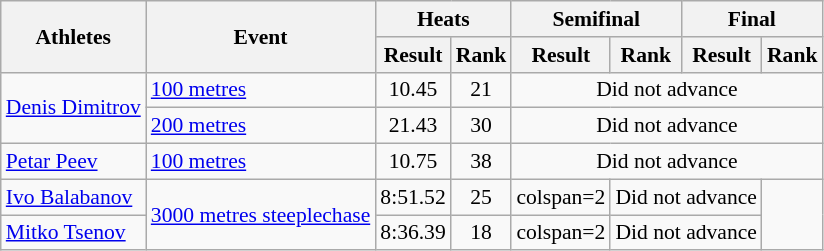<table class="wikitable" border="1" style="font-size:90%">
<tr>
<th rowspan="2">Athletes</th>
<th rowspan="2">Event</th>
<th colspan="2">Heats</th>
<th colspan="2">Semifinal</th>
<th colspan="2">Final</th>
</tr>
<tr>
<th>Result</th>
<th>Rank</th>
<th>Result</th>
<th>Rank</th>
<th>Result</th>
<th>Rank</th>
</tr>
<tr>
<td rowspan=2><a href='#'>Denis Dimitrov</a></td>
<td><a href='#'>100 metres</a></td>
<td align=center>10.45</td>
<td align=center>21</td>
<td colspan=4 align=center>Did not advance</td>
</tr>
<tr>
<td><a href='#'>200 metres</a></td>
<td align=center>21.43</td>
<td align=center>30</td>
<td colspan=4 align=center>Did not advance</td>
</tr>
<tr>
<td><a href='#'>Petar Peev</a></td>
<td><a href='#'>100 metres</a></td>
<td align=center>10.75</td>
<td align=center>38</td>
<td colspan=4 align=center>Did not advance</td>
</tr>
<tr>
<td><a href='#'>Ivo Balabanov</a></td>
<td rowspan=2><a href='#'>3000 metres steeplechase</a></td>
<td align=center>8:51.52 <strong></strong></td>
<td align=center>25</td>
<td>colspan=2</td>
<td colspan=2 align=center>Did not advance</td>
</tr>
<tr>
<td><a href='#'>Mitko Tsenov</a></td>
<td align=center>8:36.39</td>
<td align=center>18</td>
<td>colspan=2</td>
<td colspan=2 align=center>Did not advance</td>
</tr>
</table>
